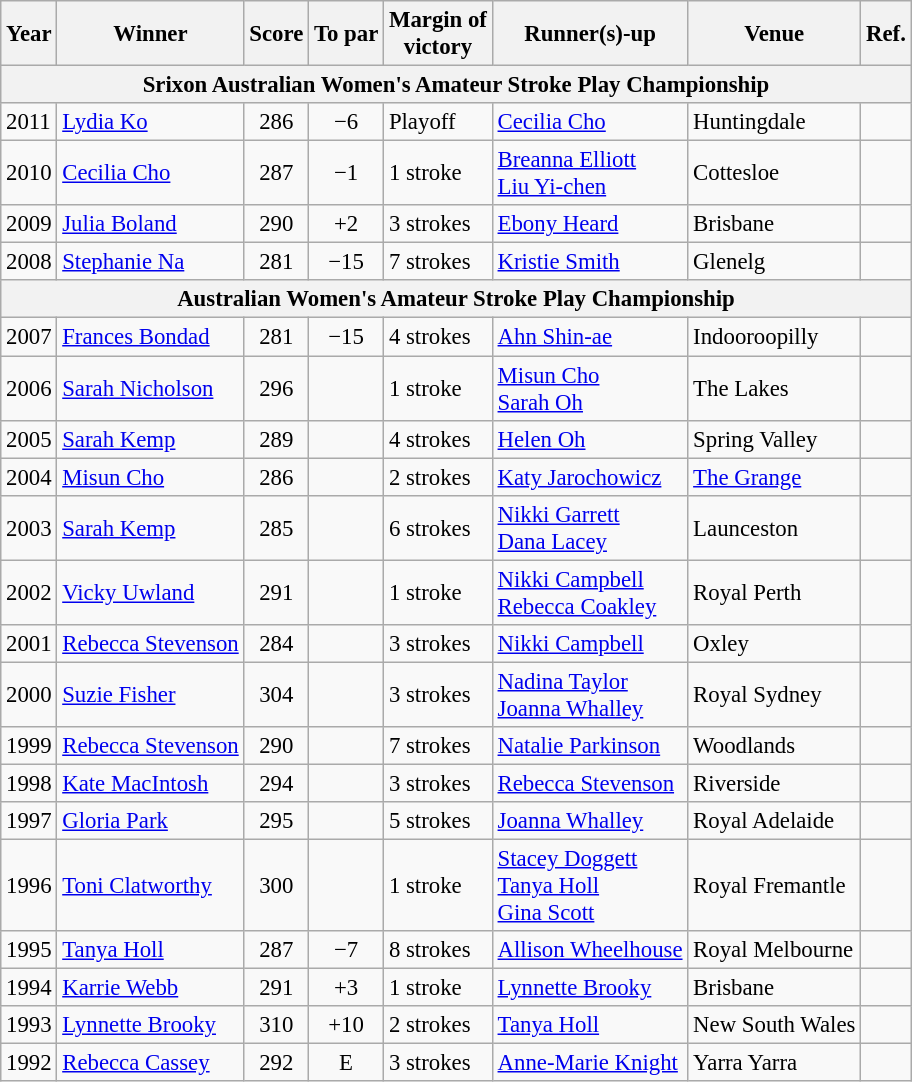<table class=wikitable style="font-size:95%">
<tr>
<th>Year</th>
<th>Winner</th>
<th>Score</th>
<th>To par</th>
<th>Margin of<br>victory</th>
<th>Runner(s)-up</th>
<th>Venue</th>
<th>Ref.</th>
</tr>
<tr>
<th colspan=9>Srixon Australian Women's Amateur Stroke Play Championship</th>
</tr>
<tr>
<td>2011</td>
<td> <a href='#'>Lydia Ko</a></td>
<td align="center">286</td>
<td align=center>−6</td>
<td>Playoff</td>
<td> <a href='#'>Cecilia Cho</a></td>
<td>Huntingdale</td>
<td></td>
</tr>
<tr>
<td>2010</td>
<td> <a href='#'>Cecilia Cho</a></td>
<td align="center">287</td>
<td align=center>−1</td>
<td>1 stroke</td>
<td> <a href='#'>Breanna Elliott</a><br> <a href='#'>Liu Yi-chen</a></td>
<td>Cottesloe</td>
<td></td>
</tr>
<tr>
<td>2009</td>
<td> <a href='#'>Julia Boland</a></td>
<td align="center">290</td>
<td align=center>+2</td>
<td>3 strokes</td>
<td> <a href='#'>Ebony Heard</a></td>
<td>Brisbane</td>
<td></td>
</tr>
<tr>
<td>2008</td>
<td> <a href='#'>Stephanie Na</a></td>
<td align="center">281</td>
<td align=center>−15</td>
<td>7 strokes</td>
<td> <a href='#'>Kristie Smith</a></td>
<td>Glenelg</td>
<td></td>
</tr>
<tr>
<th colspan=9>Australian Women's Amateur Stroke Play Championship</th>
</tr>
<tr>
<td>2007</td>
<td> <a href='#'>Frances Bondad</a></td>
<td align="center">281</td>
<td align=center>−15</td>
<td>4 strokes</td>
<td> <a href='#'>Ahn Shin-ae</a></td>
<td>Indooroopilly</td>
<td></td>
</tr>
<tr>
<td>2006</td>
<td> <a href='#'>Sarah Nicholson</a></td>
<td align="center">296</td>
<td align=center></td>
<td>1 stroke</td>
<td> <a href='#'>Misun Cho</a><br> <a href='#'>Sarah Oh</a></td>
<td>The Lakes</td>
<td></td>
</tr>
<tr>
<td>2005</td>
<td> <a href='#'>Sarah Kemp</a></td>
<td align="center">289</td>
<td align=center></td>
<td>4 strokes</td>
<td> <a href='#'>Helen Oh</a></td>
<td>Spring Valley</td>
<td></td>
</tr>
<tr>
<td>2004</td>
<td> <a href='#'>Misun Cho</a></td>
<td align="center">286</td>
<td align=center></td>
<td>2 strokes</td>
<td> <a href='#'>Katy Jarochowicz</a></td>
<td><a href='#'>The Grange</a></td>
<td></td>
</tr>
<tr>
<td>2003</td>
<td> <a href='#'>Sarah Kemp</a></td>
<td align="center">285</td>
<td align=center></td>
<td>6 strokes</td>
<td> <a href='#'>Nikki Garrett</a><br> <a href='#'>Dana Lacey</a></td>
<td>Launceston</td>
<td></td>
</tr>
<tr>
<td>2002</td>
<td> <a href='#'>Vicky Uwland</a></td>
<td align="center">291</td>
<td align=center></td>
<td>1 stroke</td>
<td> <a href='#'>Nikki Campbell</a><br> <a href='#'>Rebecca Coakley</a></td>
<td>Royal Perth</td>
<td></td>
</tr>
<tr>
<td>2001</td>
<td> <a href='#'>Rebecca Stevenson</a></td>
<td align="center">284</td>
<td align=center></td>
<td>3 strokes</td>
<td> <a href='#'>Nikki Campbell</a></td>
<td>Oxley</td>
<td></td>
</tr>
<tr>
<td>2000</td>
<td> <a href='#'>Suzie Fisher</a></td>
<td align="center">304</td>
<td align=center></td>
<td>3 strokes</td>
<td> <a href='#'>Nadina Taylor</a><br> <a href='#'>Joanna Whalley</a></td>
<td>Royal Sydney</td>
<td></td>
</tr>
<tr>
<td>1999</td>
<td> <a href='#'>Rebecca Stevenson</a></td>
<td align="center">290</td>
<td align=center></td>
<td>7 strokes</td>
<td> <a href='#'>Natalie Parkinson</a></td>
<td>Woodlands</td>
<td></td>
</tr>
<tr>
<td>1998</td>
<td> <a href='#'>Kate MacIntosh</a></td>
<td align="center">294</td>
<td align=center></td>
<td>3 strokes</td>
<td> <a href='#'>Rebecca Stevenson</a></td>
<td>Riverside</td>
<td></td>
</tr>
<tr>
<td>1997</td>
<td> <a href='#'>Gloria Park</a></td>
<td align="center">295</td>
<td align=center></td>
<td>5 strokes</td>
<td> <a href='#'>Joanna Whalley</a></td>
<td>Royal Adelaide</td>
<td></td>
</tr>
<tr>
<td>1996</td>
<td> <a href='#'>Toni Clatworthy</a></td>
<td align="center">300</td>
<td align=center></td>
<td>1 stroke</td>
<td> <a href='#'>Stacey Doggett</a><br> <a href='#'>Tanya Holl</a><br> <a href='#'>Gina Scott</a></td>
<td>Royal Fremantle</td>
<td></td>
</tr>
<tr>
<td>1995</td>
<td> <a href='#'>Tanya Holl</a></td>
<td align="center">287</td>
<td align=center>−7</td>
<td>8 strokes</td>
<td> <a href='#'>Allison Wheelhouse</a></td>
<td>Royal Melbourne</td>
<td></td>
</tr>
<tr>
<td>1994</td>
<td> <a href='#'>Karrie Webb</a></td>
<td align="center">291</td>
<td align=center>+3</td>
<td>1 stroke</td>
<td> <a href='#'>Lynnette Brooky</a></td>
<td>Brisbane</td>
<td></td>
</tr>
<tr>
<td>1993</td>
<td> <a href='#'>Lynnette Brooky</a></td>
<td align="center">310</td>
<td align=center>+10</td>
<td>2 strokes</td>
<td> <a href='#'>Tanya Holl</a></td>
<td>New South Wales</td>
<td></td>
</tr>
<tr>
<td>1992</td>
<td> <a href='#'>Rebecca Cassey</a></td>
<td align="center">292</td>
<td align=center>E</td>
<td>3 strokes</td>
<td> <a href='#'>Anne-Marie Knight</a></td>
<td>Yarra Yarra</td>
<td></td>
</tr>
</table>
